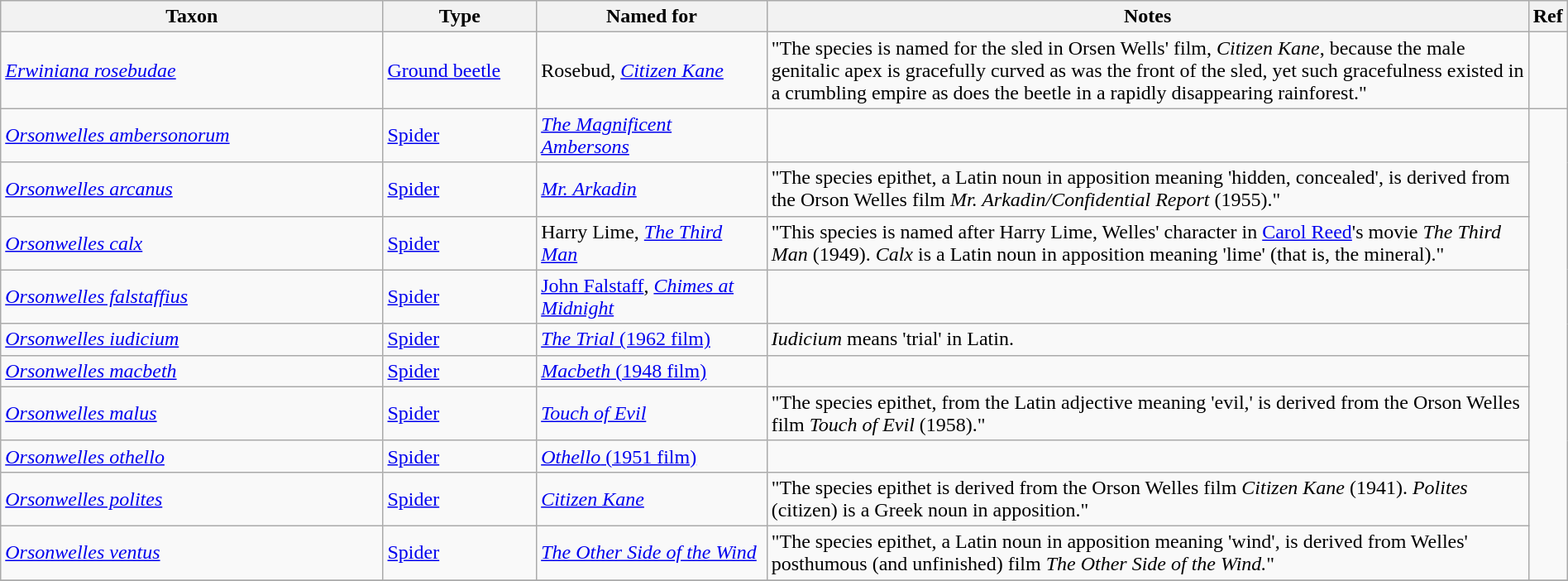<table class="wikitable sortable" width="100%">
<tr>
<th style="width:25%;">Taxon</th>
<th style="width:10%;">Type</th>
<th style="width:15%;">Named for</th>
<th style="width:50%;">Notes</th>
<th class="unsortable">Ref</th>
</tr>
<tr>
<td><em><a href='#'>Erwiniana rosebudae</a></em> </td>
<td><a href='#'>Ground beetle</a></td>
<td>Rosebud, <em><a href='#'>Citizen Kane</a></em></td>
<td>"The species is named for the sled in Orsen Wells' film, <em>Citizen Kane</em>, because the male genitalic apex is gracefully curved as was the front of the sled, yet such gracefulness existed in a crumbling empire as does the beetle in a rapidly disappearing rainforest."</td>
<td></td>
</tr>
<tr>
<td><em><a href='#'>Orsonwelles ambersonorum</a></em> </td>
<td><a href='#'>Spider</a></td>
<td><em><a href='#'>The Magnificent Ambersons</a></em></td>
<td></td>
<td rowspan="10"></td>
</tr>
<tr>
<td><em><a href='#'>Orsonwelles arcanus</a></em> </td>
<td><a href='#'>Spider</a></td>
<td><em><a href='#'>Mr. Arkadin</a></em></td>
<td>"The species epithet, a Latin noun in apposition meaning 'hidden, concealed', is derived from the Orson Welles film <em>Mr. Arkadin/Confidential Report</em> (1955)."</td>
</tr>
<tr>
<td><em><a href='#'>Orsonwelles calx</a></em> </td>
<td><a href='#'>Spider</a></td>
<td>Harry Lime, <em><a href='#'>The Third Man</a></em></td>
<td>"This species is named after Harry Lime, Welles' character in <a href='#'>Carol Reed</a>'s movie <em>The Third Man</em> (1949). <em>Calx</em> is a Latin noun in apposition meaning 'lime' (that is, the mineral)."</td>
</tr>
<tr>
<td><em><a href='#'>Orsonwelles falstaffius</a></em> </td>
<td><a href='#'>Spider</a></td>
<td><a href='#'>John Falstaff</a>, <em><a href='#'>Chimes at Midnight</a></em></td>
<td></td>
</tr>
<tr>
<td><em><a href='#'>Orsonwelles iudicium</a></em> </td>
<td><a href='#'>Spider</a></td>
<td><a href='#'><em>The Trial</em> (1962 film)</a></td>
<td><em>Iudicium</em> means 'trial' in Latin.</td>
</tr>
<tr>
<td><em><a href='#'>Orsonwelles macbeth</a></em> </td>
<td><a href='#'>Spider</a></td>
<td><a href='#'><em>Macbeth</em> (1948 film)</a></td>
<td></td>
</tr>
<tr>
<td><em><a href='#'>Orsonwelles malus</a></em> </td>
<td><a href='#'>Spider</a></td>
<td><em><a href='#'>Touch of Evil</a></em></td>
<td>"The species epithet, from the Latin adjective meaning 'evil,' is derived from the Orson Welles film <em>Touch of Evil</em> (1958)."</td>
</tr>
<tr>
<td><em><a href='#'>Orsonwelles othello</a></em> </td>
<td><a href='#'>Spider</a></td>
<td><a href='#'><em>Othello</em> (1951 film)</a></td>
<td></td>
</tr>
<tr>
<td><em><a href='#'>Orsonwelles polites</a></em> </td>
<td><a href='#'>Spider</a></td>
<td><em><a href='#'>Citizen Kane</a></em></td>
<td>"The species epithet is derived from the Orson Welles film <em>Citizen Kane</em> (1941). <em>Polites</em> (citizen) is a Greek noun in apposition."</td>
</tr>
<tr>
<td><em><a href='#'>Orsonwelles ventus</a></em> </td>
<td><a href='#'>Spider</a></td>
<td><em><a href='#'>The Other Side of the Wind</a></em></td>
<td>"The species epithet, a Latin noun in apposition meaning 'wind', is derived from Welles' posthumous (and unfinished) film <em>The Other Side of the Wind.</em>"</td>
</tr>
<tr>
</tr>
</table>
